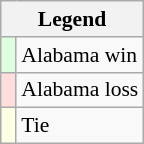<table class="wikitable" style="font-size:90%">
<tr>
<th colspan="2">Legend</th>
</tr>
<tr>
<td bgcolor="#ddffdd"> </td>
<td>Alabama win</td>
</tr>
<tr>
<td bgcolor="#ffdddd"> </td>
<td>Alabama loss</td>
</tr>
<tr>
<td bgcolor="#ffffe6"> </td>
<td>Tie</td>
</tr>
</table>
